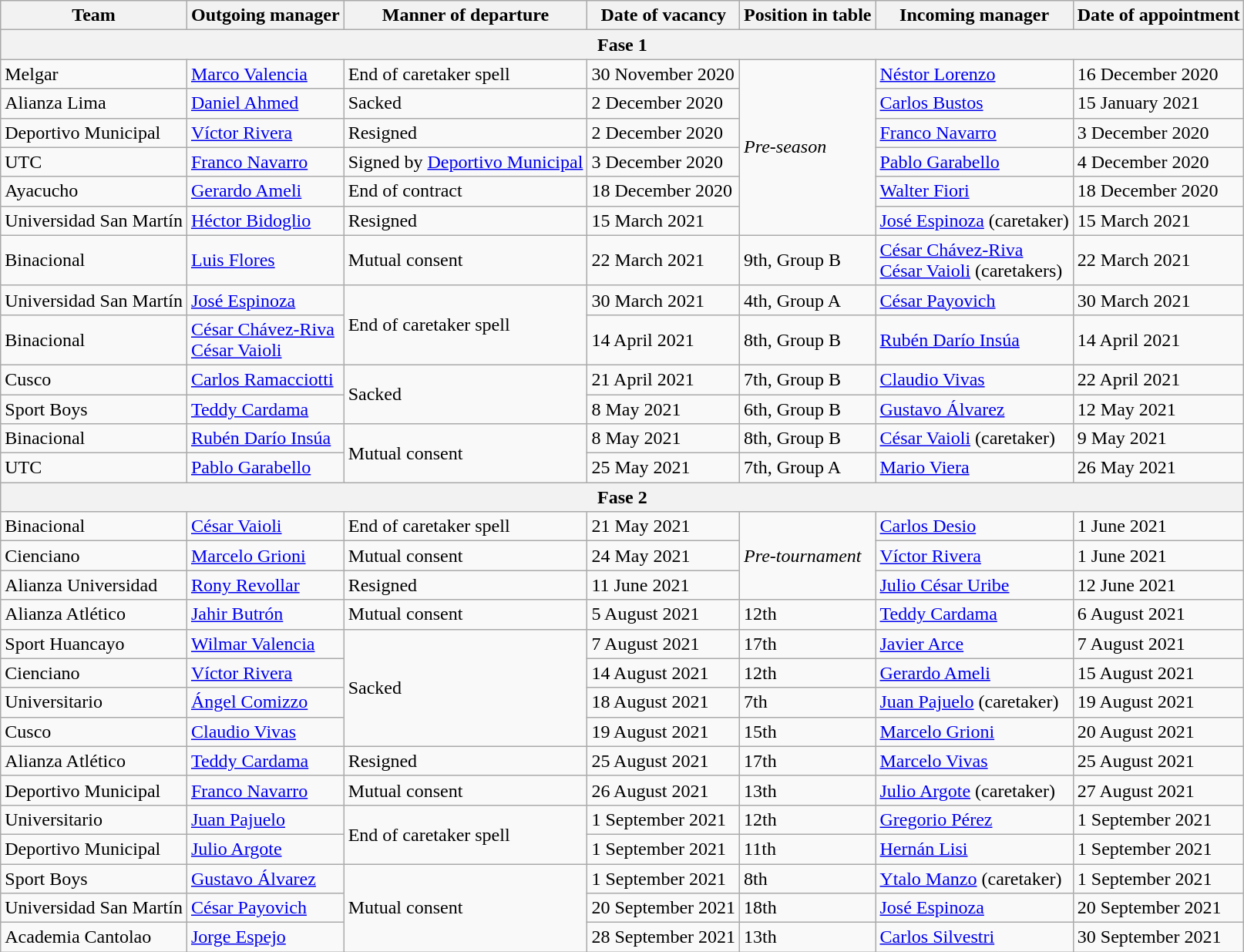<table class="wikitable sortable">
<tr>
<th>Team</th>
<th>Outgoing manager</th>
<th>Manner of departure</th>
<th>Date of vacancy</th>
<th>Position in table</th>
<th>Incoming manager</th>
<th>Date of appointment</th>
</tr>
<tr>
<th colspan=7>Fase 1</th>
</tr>
<tr>
<td>Melgar</td>
<td> <a href='#'>Marco Valencia</a></td>
<td>End of caretaker spell</td>
<td>30 November 2020</td>
<td rowspan=6><em>Pre-season</em></td>
<td> <a href='#'>Néstor Lorenzo</a></td>
<td>16 December 2020</td>
</tr>
<tr>
<td>Alianza Lima</td>
<td> <a href='#'>Daniel Ahmed</a></td>
<td>Sacked</td>
<td>2 December 2020</td>
<td> <a href='#'>Carlos Bustos</a></td>
<td>15 January 2021</td>
</tr>
<tr>
<td>Deportivo Municipal</td>
<td> <a href='#'>Víctor Rivera</a></td>
<td>Resigned</td>
<td>2 December 2020</td>
<td> <a href='#'>Franco Navarro</a></td>
<td>3 December 2020</td>
</tr>
<tr>
<td>UTC</td>
<td> <a href='#'>Franco Navarro</a></td>
<td>Signed by <a href='#'>Deportivo Municipal</a></td>
<td>3 December 2020</td>
<td> <a href='#'>Pablo Garabello</a></td>
<td>4 December 2020</td>
</tr>
<tr>
<td>Ayacucho</td>
<td> <a href='#'>Gerardo Ameli</a></td>
<td>End of contract</td>
<td>18 December 2020</td>
<td> <a href='#'>Walter Fiori</a></td>
<td>18 December 2020</td>
</tr>
<tr>
<td>Universidad San Martín</td>
<td> <a href='#'>Héctor Bidoglio</a></td>
<td>Resigned</td>
<td>15 March 2021</td>
<td> <a href='#'>José Espinoza</a> (caretaker)</td>
<td>15 March 2021</td>
</tr>
<tr>
<td>Binacional</td>
<td> <a href='#'>Luis Flores</a></td>
<td>Mutual consent</td>
<td>22 March 2021</td>
<td>9th, Group B</td>
<td> <a href='#'>César Chávez-Riva</a><br> <a href='#'>César Vaioli</a> (caretakers)</td>
<td>22 March 2021</td>
</tr>
<tr>
<td>Universidad San Martín</td>
<td> <a href='#'>José Espinoza</a></td>
<td rowspan=2>End of caretaker spell</td>
<td>30 March 2021</td>
<td>4th, Group A</td>
<td> <a href='#'>César Payovich</a></td>
<td>30 March 2021</td>
</tr>
<tr>
<td>Binacional</td>
<td> <a href='#'>César Chávez-Riva</a><br> <a href='#'>César Vaioli</a></td>
<td>14 April 2021</td>
<td>8th, Group B</td>
<td> <a href='#'>Rubén Darío Insúa</a></td>
<td>14 April 2021</td>
</tr>
<tr>
<td>Cusco</td>
<td> <a href='#'>Carlos Ramacciotti</a></td>
<td rowspan=2>Sacked</td>
<td>21 April 2021</td>
<td>7th, Group B</td>
<td> <a href='#'>Claudio Vivas</a></td>
<td>22 April 2021</td>
</tr>
<tr>
<td>Sport Boys</td>
<td> <a href='#'>Teddy Cardama</a></td>
<td>8 May 2021</td>
<td>6th, Group B</td>
<td> <a href='#'>Gustavo Álvarez</a></td>
<td>12 May 2021</td>
</tr>
<tr>
<td>Binacional</td>
<td> <a href='#'>Rubén Darío Insúa</a></td>
<td rowspan=2>Mutual consent</td>
<td>8 May 2021</td>
<td>8th, Group B</td>
<td> <a href='#'>César Vaioli</a> (caretaker)</td>
<td>9 May 2021</td>
</tr>
<tr>
<td>UTC</td>
<td> <a href='#'>Pablo Garabello</a></td>
<td>25 May 2021</td>
<td>7th, Group A</td>
<td> <a href='#'>Mario Viera</a></td>
<td>26 May 2021</td>
</tr>
<tr>
<th colspan=7>Fase 2</th>
</tr>
<tr>
<td>Binacional</td>
<td> <a href='#'>César Vaioli</a></td>
<td>End of caretaker spell</td>
<td>21 May 2021</td>
<td rowspan=3><em>Pre-tournament</em></td>
<td> <a href='#'>Carlos Desio</a></td>
<td>1 June 2021</td>
</tr>
<tr>
<td>Cienciano</td>
<td> <a href='#'>Marcelo Grioni</a></td>
<td>Mutual consent</td>
<td>24 May 2021</td>
<td> <a href='#'>Víctor Rivera</a></td>
<td>1 June 2021</td>
</tr>
<tr>
<td>Alianza Universidad</td>
<td> <a href='#'>Rony Revollar</a></td>
<td>Resigned</td>
<td>11 June 2021</td>
<td> <a href='#'>Julio César Uribe</a></td>
<td>12 June 2021</td>
</tr>
<tr>
<td>Alianza Atlético</td>
<td> <a href='#'>Jahir Butrón</a></td>
<td>Mutual consent</td>
<td>5 August 2021</td>
<td>12th</td>
<td> <a href='#'>Teddy Cardama</a></td>
<td>6 August 2021</td>
</tr>
<tr>
<td>Sport Huancayo</td>
<td> <a href='#'>Wilmar Valencia</a></td>
<td rowspan=4>Sacked</td>
<td>7 August 2021</td>
<td>17th</td>
<td> <a href='#'>Javier Arce</a></td>
<td>7 August 2021</td>
</tr>
<tr>
<td>Cienciano</td>
<td> <a href='#'>Víctor Rivera</a></td>
<td>14 August 2021</td>
<td>12th</td>
<td> <a href='#'>Gerardo Ameli</a></td>
<td>15 August 2021</td>
</tr>
<tr>
<td>Universitario</td>
<td> <a href='#'>Ángel Comizzo</a></td>
<td>18 August 2021</td>
<td>7th</td>
<td> <a href='#'>Juan Pajuelo</a> (caretaker)</td>
<td>19 August 2021</td>
</tr>
<tr>
<td>Cusco</td>
<td> <a href='#'>Claudio Vivas</a></td>
<td>19 August 2021</td>
<td>15th</td>
<td> <a href='#'>Marcelo Grioni</a></td>
<td>20 August 2021</td>
</tr>
<tr>
<td>Alianza Atlético</td>
<td> <a href='#'>Teddy Cardama</a></td>
<td>Resigned</td>
<td>25 August 2021</td>
<td>17th</td>
<td> <a href='#'>Marcelo Vivas</a></td>
<td>25 August 2021</td>
</tr>
<tr>
<td>Deportivo Municipal</td>
<td> <a href='#'>Franco Navarro</a></td>
<td>Mutual consent</td>
<td>26 August 2021</td>
<td>13th</td>
<td> <a href='#'>Julio Argote</a> (caretaker)</td>
<td>27 August 2021</td>
</tr>
<tr>
<td>Universitario</td>
<td> <a href='#'>Juan Pajuelo</a></td>
<td rowspan="2">End of caretaker spell</td>
<td>1 September 2021</td>
<td>12th</td>
<td> <a href='#'>Gregorio Pérez</a></td>
<td>1 September 2021</td>
</tr>
<tr>
<td>Deportivo Municipal</td>
<td> <a href='#'>Julio Argote</a></td>
<td>1 September 2021</td>
<td>11th</td>
<td> <a href='#'>Hernán Lisi</a></td>
<td>1 September 2021</td>
</tr>
<tr>
<td>Sport Boys</td>
<td> <a href='#'>Gustavo Álvarez</a></td>
<td rowspan=3>Mutual consent</td>
<td>1 September 2021</td>
<td>8th</td>
<td> <a href='#'>Ytalo Manzo</a> (caretaker)</td>
<td>1 September 2021</td>
</tr>
<tr>
<td>Universidad San Martín</td>
<td> <a href='#'>César Payovich</a></td>
<td>20 September 2021</td>
<td>18th</td>
<td> <a href='#'>José Espinoza</a></td>
<td>20 September 2021</td>
</tr>
<tr>
<td>Academia Cantolao</td>
<td> <a href='#'>Jorge Espejo</a></td>
<td>28 September 2021</td>
<td>13th</td>
<td> <a href='#'>Carlos Silvestri</a></td>
<td>30 September 2021</td>
</tr>
</table>
